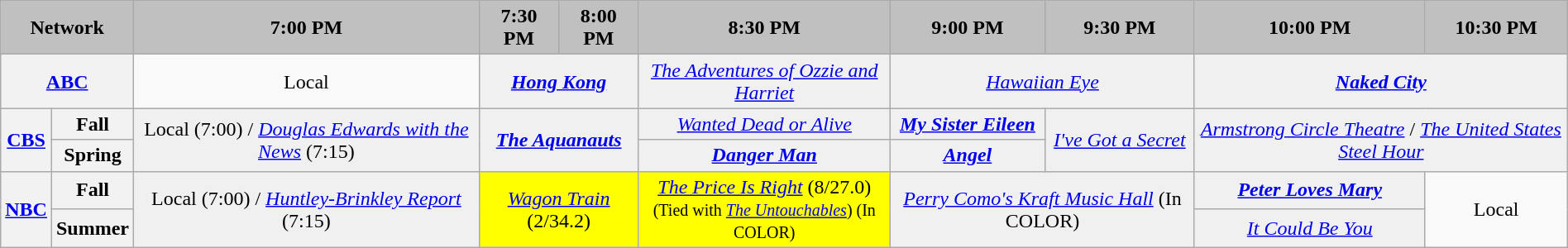<table class="wikitable" style="width:100%;margin-right:0;text-align:center">
<tr>
<th colspan="2" style="background-color:#C0C0C0;text-align:center">Network</th>
<th style="background-color:#C0C0C0;text-align:center">7:00 PM</th>
<th style="background-color:#C0C0C0;text-align:center">7:30 PM</th>
<th style="background-color:#C0C0C0;text-align:center">8:00 PM</th>
<th style="background-color:#C0C0C0;text-align:center">8:30 PM</th>
<th style="background-color:#C0C0C0;text-align:center">9:00 PM</th>
<th style="background-color:#C0C0C0;text-align:center">9:30 PM</th>
<th style="background-color:#C0C0C0;text-align:center">10:00 PM</th>
<th style="background-color:#C0C0C0;text-align:center">10:30 PM</th>
</tr>
<tr>
<th colspan="2"><a href='#'>ABC</a></th>
<td>Local</td>
<td bgcolor="#F0F0F0" colspan="2"><strong><em><a href='#'>Hong Kong</a></em></strong></td>
<td bgcolor="#F0F0F0"><em><a href='#'>The Adventures of Ozzie and Harriet</a></em></td>
<td bgcolor="#F0F0F0" colspan="2"><em><a href='#'>Hawaiian Eye</a></em></td>
<td bgcolor="#F0F0F0" colspan="2"><strong><em><a href='#'>Naked City</a></em></strong></td>
</tr>
<tr>
<th rowspan="2"><a href='#'>CBS</a></th>
<th>Fall</th>
<td rowspan="2" bgcolor="#F0F0F0">Local (7:00) / <em><a href='#'>Douglas Edwards with the News</a></em> (7:15)</td>
<td colspan="2" rowspan="2" bgcolor="#F0F0F0"><strong><em><a href='#'>The Aquanauts</a></em></strong></td>
<td bgcolor="#F0F0F0"><em><a href='#'>Wanted Dead or Alive</a></em></td>
<td bgcolor="#F0F0F0"><strong><em><a href='#'>My Sister Eileen</a></em></strong></td>
<td rowspan="2" bgcolor="#F0F0F0"><em><a href='#'>I've Got a Secret</a></em></td>
<td colspan="2" rowspan="2" bgcolor="#F0F0F0"><em><a href='#'>Armstrong Circle Theatre</a></em> / <em><a href='#'>The United States Steel Hour</a></em></td>
</tr>
<tr>
<th>Spring</th>
<td bgcolor="#F0F0F0"><strong><em><a href='#'>Danger Man</a></em></strong></td>
<td bgcolor="#F0F0F0"><strong><em><a href='#'>Angel</a></em></strong></td>
</tr>
<tr>
<th rowspan="2"><a href='#'>NBC</a></th>
<th>Fall</th>
<td bgcolor="#F0F0F0" rowspan="2">Local (7:00) / <em><a href='#'>Huntley-Brinkley Report</a></em> (7:15)</td>
<td bgcolor="#FFFF00" colspan="2" rowspan="2"><em><a href='#'>Wagon Train</a></em> (2/34.2)</td>
<td bgcolor="#FFFF00" rowspan="2"><em><a href='#'>The Price Is Right</a></em> (8/27.0)<br><small>(Tied with <em><a href='#'>The Untouchables</a></em>) (In <span>C</span><span>O</span><span>L</span><span>O</span><span>R</span>)</small></td>
<td bgcolor="#F0F0F0" colspan="2" rowspan="2"><em><a href='#'>Perry Como's Kraft Music Hall</a></em> (In <span>C</span><span>O</span><span>L</span><span>O</span><span>R</span>)</td>
<td bgcolor="#F0F0F0"><strong><em><a href='#'>Peter Loves Mary</a></em></strong></td>
<td rowspan="2">Local</td>
</tr>
<tr>
<th>Summer</th>
<td bgcolor="#F0F0F0"><em><a href='#'>It Could Be You</a></em></td>
</tr>
</table>
